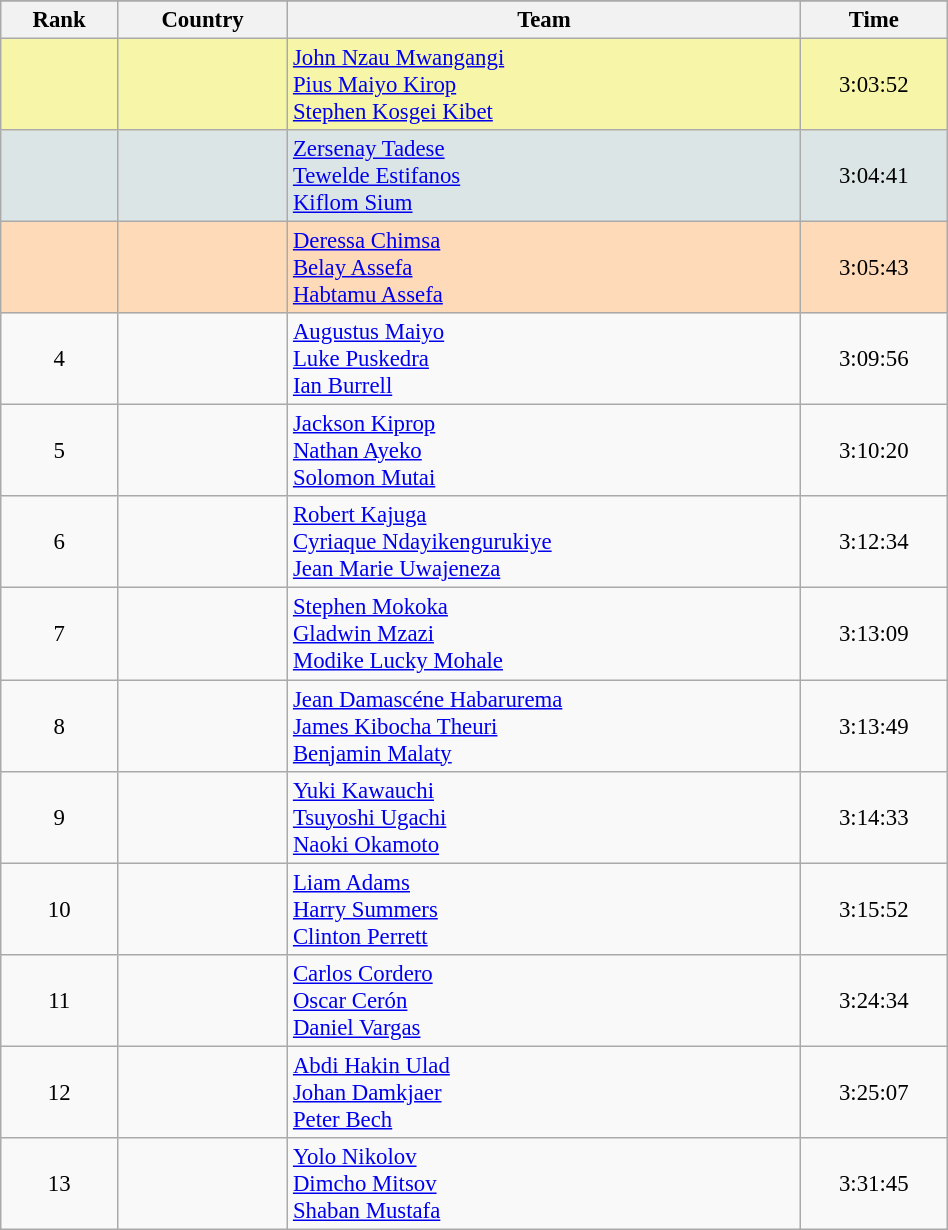<table class="wikitable sortable" style=" text-align:center; font-size:95%;" width="50%">
<tr>
</tr>
<tr>
<th>Rank</th>
<th>Country</th>
<th>Team</th>
<th>Time</th>
</tr>
<tr bgcolor="#F7F6A8">
<td></td>
<td align=left></td>
<td align=left><a href='#'>John Nzau Mwangangi</a><br><a href='#'>Pius Maiyo Kirop</a><br><a href='#'>Stephen Kosgei Kibet</a></td>
<td>3:03:52</td>
</tr>
<tr bgcolor="#DCE5E5">
<td></td>
<td align=left></td>
<td align=left><a href='#'>Zersenay Tadese</a><br><a href='#'>Tewelde Estifanos</a><br><a href='#'>Kiflom Sium</a></td>
<td>3:04:41</td>
</tr>
<tr bgcolor="#FFDAB9">
<td></td>
<td align=left></td>
<td align=left><a href='#'>Deressa Chimsa</a><br><a href='#'>Belay Assefa</a><br><a href='#'>Habtamu Assefa</a></td>
<td>3:05:43</td>
</tr>
<tr>
<td align=center>4</td>
<td align=left></td>
<td align=left><a href='#'>Augustus Maiyo</a><br><a href='#'>Luke Puskedra</a><br><a href='#'>Ian Burrell</a></td>
<td>3:09:56</td>
</tr>
<tr>
<td align=center>5</td>
<td align=left></td>
<td align=left><a href='#'>Jackson Kiprop</a><br><a href='#'>Nathan Ayeko</a><br><a href='#'>Solomon Mutai</a></td>
<td>3:10:20</td>
</tr>
<tr>
<td align=center>6</td>
<td align=left></td>
<td align=left><a href='#'>Robert Kajuga</a><br><a href='#'>Cyriaque Ndayikengurukiye</a><br><a href='#'>Jean Marie Uwajeneza</a></td>
<td>3:12:34</td>
</tr>
<tr>
<td align=center>7</td>
<td align=left></td>
<td align=left><a href='#'>Stephen Mokoka</a><br><a href='#'>Gladwin Mzazi</a><br><a href='#'>Modike Lucky Mohale</a></td>
<td>3:13:09</td>
</tr>
<tr>
<td align=center>8</td>
<td align=left></td>
<td align=left><a href='#'>Jean Damascéne Habarurema</a><br><a href='#'>James Kibocha Theuri</a><br><a href='#'>Benjamin Malaty</a></td>
<td>3:13:49</td>
</tr>
<tr>
<td align=center>9</td>
<td align=left></td>
<td align=left><a href='#'>Yuki Kawauchi</a><br><a href='#'>Tsuyoshi Ugachi</a><br><a href='#'>Naoki Okamoto</a></td>
<td>3:14:33</td>
</tr>
<tr>
<td align=center>10</td>
<td align=left></td>
<td align=left><a href='#'>Liam Adams</a><br><a href='#'>Harry Summers</a><br><a href='#'>Clinton Perrett</a></td>
<td>3:15:52</td>
</tr>
<tr>
<td align=center>11</td>
<td align=left></td>
<td align=left><a href='#'>Carlos Cordero</a><br><a href='#'>Oscar Cerón</a><br><a href='#'>Daniel Vargas</a></td>
<td>3:24:34</td>
</tr>
<tr>
<td align=center>12</td>
<td align=left></td>
<td align=left><a href='#'>Abdi Hakin Ulad</a><br><a href='#'>Johan Damkjaer</a><br><a href='#'>Peter Bech</a></td>
<td>3:25:07</td>
</tr>
<tr>
<td align=center>13</td>
<td align=left></td>
<td align=left><a href='#'>Yolo Nikolov</a><br><a href='#'>Dimcho Mitsov</a><br><a href='#'>Shaban Mustafa</a></td>
<td>3:31:45</td>
</tr>
</table>
